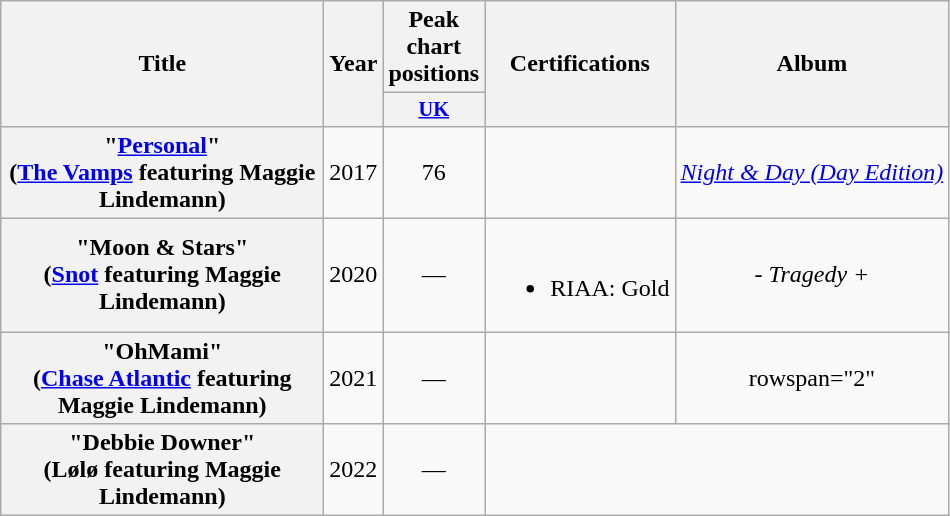<table class="wikitable plainrowheaders" style="text-align:center;">
<tr>
<th scope="col" rowspan="2" style="width:13em;">Title</th>
<th scope="col" rowspan="2" style="width:1em;">Year</th>
<th colspan="1" scope="col">Peak chart positions</th>
<th scope="col" rowspan="2">Certifications</th>
<th scope="col" rowspan="2">Album</th>
</tr>
<tr>
<th scope="col" style="width:3em;font-size:85%;"><a href='#'>UK</a><br></th>
</tr>
<tr>
<th scope="row">"<a href='#'>Personal</a>"<br><span>(<a href='#'>The Vamps</a> featuring Maggie Lindemann)</span></th>
<td>2017</td>
<td>76</td>
<td></td>
<td><em><a href='#'>Night & Day (Day Edition)</a></em></td>
</tr>
<tr>
<th scope="row">"Moon & Stars"<br><span>(<a href='#'>Snot</a> featuring Maggie Lindemann)</span></th>
<td>2020</td>
<td>—</td>
<td><br><ul><li>RIAA: Gold</li></ul></td>
<td><em>- Tragedy +</em></td>
</tr>
<tr>
<th scope="row">"OhMami"<br><span>(<a href='#'>Chase Atlantic</a> featuring Maggie Lindemann)</span></th>
<td>2021</td>
<td>—</td>
<td></td>
<td>rowspan="2" </td>
</tr>
<tr>
<th scope="row">"Debbie Downer" <br><span>(Lølø featuring Maggie Lindemann)</span></th>
<td>2022</td>
<td>—</td>
</tr>
</table>
